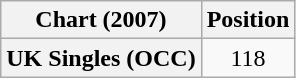<table class="wikitable sortable plainrowheaders" style="text-align:center">
<tr>
<th>Chart (2007)</th>
<th>Position</th>
</tr>
<tr>
<th scope="row">UK Singles (OCC)</th>
<td>118</td>
</tr>
</table>
